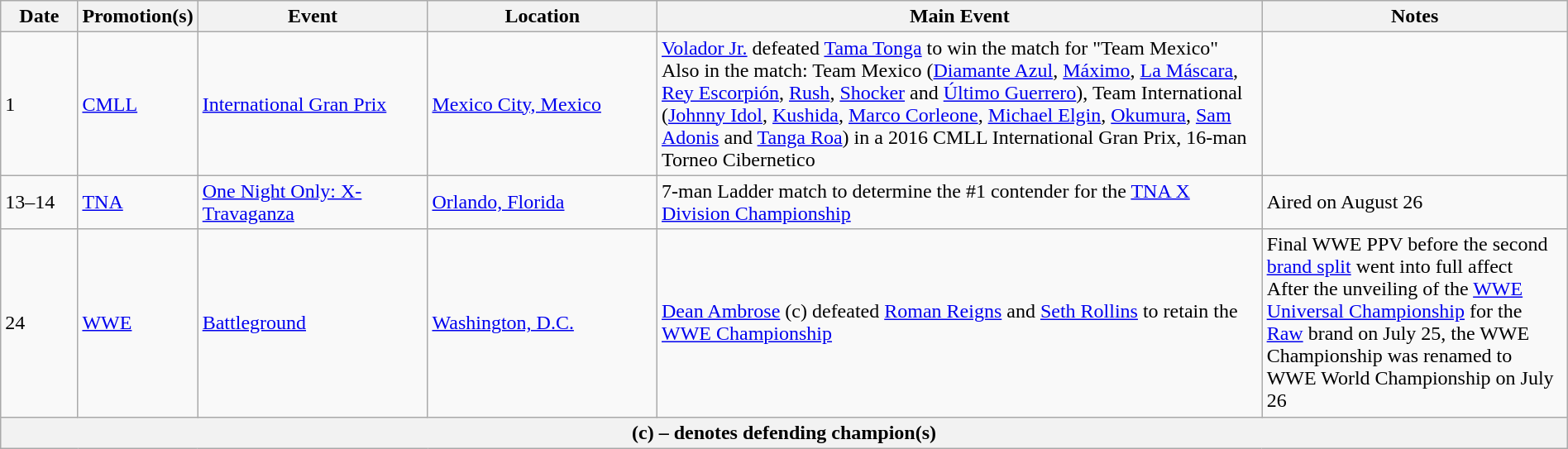<table class="wikitable" style="width:100%;">
<tr>
<th width=5%>Date</th>
<th width=5%>Promotion(s)</th>
<th width=15%>Event</th>
<th width=15%>Location</th>
<th width=40%>Main Event</th>
<th width=20%>Notes</th>
</tr>
<tr>
<td>1</td>
<td><a href='#'>CMLL</a></td>
<td><a href='#'>International Gran Prix</a></td>
<td><a href='#'>Mexico City, Mexico</a></td>
<td><a href='#'>Volador Jr.</a> defeated <a href='#'>Tama Tonga</a> to win the match for "Team Mexico"<br>Also in the match: Team Mexico (<a href='#'>Diamante Azul</a>, <a href='#'>Máximo</a>, <a href='#'>La Máscara</a>, <a href='#'>Rey Escorpión</a>, <a href='#'>Rush</a>, <a href='#'>Shocker</a> and <a href='#'>Último Guerrero</a>), Team International (<a href='#'>Johnny Idol</a>, <a href='#'>Kushida</a>, <a href='#'>Marco Corleone</a>, <a href='#'>Michael Elgin</a>, <a href='#'>Okumura</a>, <a href='#'>Sam Adonis</a> and <a href='#'>Tanga Roa</a>) in a 2016 CMLL International Gran Prix, 16-man Torneo Cibernetico</td>
<td></td>
</tr>
<tr>
<td>13–14</td>
<td><a href='#'>TNA</a></td>
<td><a href='#'>One Night Only: X-Travaganza</a></td>
<td><a href='#'>Orlando, Florida</a></td>
<td>7-man Ladder match to determine the #1 contender for the <a href='#'>TNA X Division Championship</a></td>
<td>Aired on August 26</td>
</tr>
<tr>
<td>24</td>
<td><a href='#'>WWE</a></td>
<td><a href='#'>Battleground</a></td>
<td><a href='#'>Washington, D.C.</a></td>
<td><a href='#'>Dean Ambrose</a> (c) defeated <a href='#'>Roman Reigns</a> and <a href='#'>Seth Rollins</a> to retain the <a href='#'>WWE Championship</a></td>
<td>Final WWE PPV before the second <a href='#'>brand split</a> went into full affect<br>After the unveiling of the <a href='#'>WWE Universal Championship</a> for the <a href='#'>Raw</a> brand on July 25, the WWE Championship was renamed to WWE World Championship on July 26</td>
</tr>
<tr>
<th colspan="6">(c) – denotes defending champion(s)</th>
</tr>
</table>
